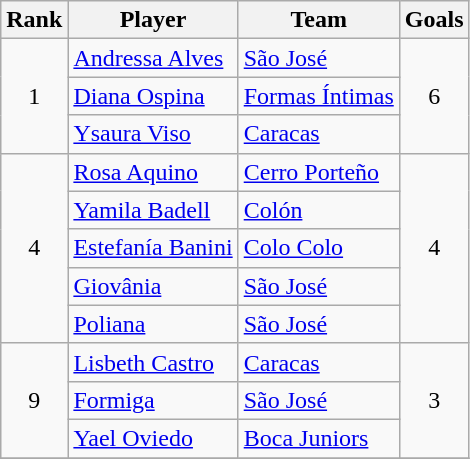<table class="wikitable" style="text-align:center">
<tr>
<th>Rank</th>
<th>Player</th>
<th>Team</th>
<th>Goals</th>
</tr>
<tr>
<td rowspan=3>1</td>
<td align="left"> <a href='#'>Andressa Alves</a></td>
<td align="left"> <a href='#'>São José</a></td>
<td rowspan=3>6</td>
</tr>
<tr>
<td align="left"> <a href='#'>Diana Ospina</a></td>
<td align="left"> <a href='#'>Formas Íntimas</a></td>
</tr>
<tr>
<td align="left"> <a href='#'>Ysaura Viso</a></td>
<td align="left"> <a href='#'>Caracas</a></td>
</tr>
<tr>
<td rowspan=5>4</td>
<td align="left"> <a href='#'>Rosa Aquino</a></td>
<td align="left"> <a href='#'>Cerro Porteño</a></td>
<td rowspan=5>4</td>
</tr>
<tr>
<td align="left"> <a href='#'>Yamila Badell</a></td>
<td align="left"> <a href='#'>Colón</a></td>
</tr>
<tr>
<td align="left"> <a href='#'>Estefanía Banini</a></td>
<td align="left"> <a href='#'>Colo Colo</a></td>
</tr>
<tr>
<td align="left"> <a href='#'>Giovânia</a></td>
<td align="left"> <a href='#'>São José</a></td>
</tr>
<tr>
<td align="left"> <a href='#'>Poliana</a></td>
<td align="left"> <a href='#'>São José</a></td>
</tr>
<tr>
<td rowspan=3>9</td>
<td align="left"> <a href='#'>Lisbeth Castro</a></td>
<td align="left"> <a href='#'>Caracas</a></td>
<td rowspan=3>3</td>
</tr>
<tr>
<td align="left"> <a href='#'>Formiga</a></td>
<td align="left"> <a href='#'>São José</a></td>
</tr>
<tr>
<td align="left"> <a href='#'>Yael Oviedo</a></td>
<td align="left"> <a href='#'>Boca Juniors</a></td>
</tr>
<tr>
</tr>
</table>
